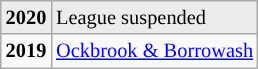<table class="wikitable" style="font-size:85%">
<tr>
<td bgcolor="#ececec"; style="text-align: center; font-weight: bold;">2020</td>
<td bgcolor="#ececec";>League suspended</td>
</tr>
<tr>
<td style="text-align: center; font-weight: bold;">2019</td>
<td><a href='#'>Ockbrook & Borrowash</a></td>
</tr>
</table>
